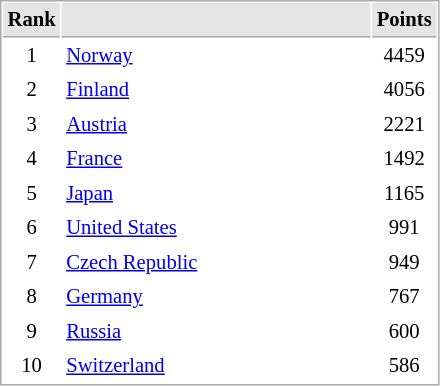<table cellspacing="1" cellpadding="3" style="border:1px solid #AAAAAA;font-size:86%">
<tr bgcolor="#E4E4E4">
<th style="border-bottom:1px solid #AAAAAA" width=10>Rank</th>
<th style="border-bottom:1px solid #AAAAAA" width=200></th>
<th style="border-bottom:1px solid #AAAAAA" width=20>Points</th>
</tr>
<tr align="center">
<td>1</td>
<td align="left"> <a href='#'>Norway</a></td>
<td>4459</td>
</tr>
<tr align="center">
<td>2</td>
<td align="left"> <a href='#'>Finland</a></td>
<td>4056</td>
</tr>
<tr align="center">
<td>3</td>
<td align="left"> <a href='#'>Austria</a></td>
<td>2221</td>
</tr>
<tr align="center">
<td>4</td>
<td align="left"> <a href='#'>France</a></td>
<td>1492</td>
</tr>
<tr align="center">
<td>5</td>
<td align="left"> <a href='#'>Japan</a></td>
<td>1165</td>
</tr>
<tr align="center">
<td>6</td>
<td align="left"> <a href='#'>United States</a></td>
<td>991</td>
</tr>
<tr align="center">
<td>7</td>
<td align="left"> <a href='#'>Czech Republic</a></td>
<td>949</td>
</tr>
<tr align="center">
<td>8</td>
<td align="left"> <a href='#'>Germany</a></td>
<td>767</td>
</tr>
<tr align="center">
<td>9</td>
<td align="left"> <a href='#'>Russia</a></td>
<td>600</td>
</tr>
<tr align="center">
<td>10</td>
<td align="left"> <a href='#'>Switzerland</a></td>
<td>586</td>
</tr>
</table>
